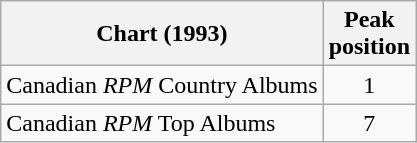<table class="wikitable">
<tr>
<th>Chart (1993)</th>
<th>Peak<br>position</th>
</tr>
<tr>
<td>Canadian <em>RPM</em> Country Albums</td>
<td align="center">1</td>
</tr>
<tr>
<td>Canadian <em>RPM</em> Top Albums</td>
<td align="center">7</td>
</tr>
</table>
